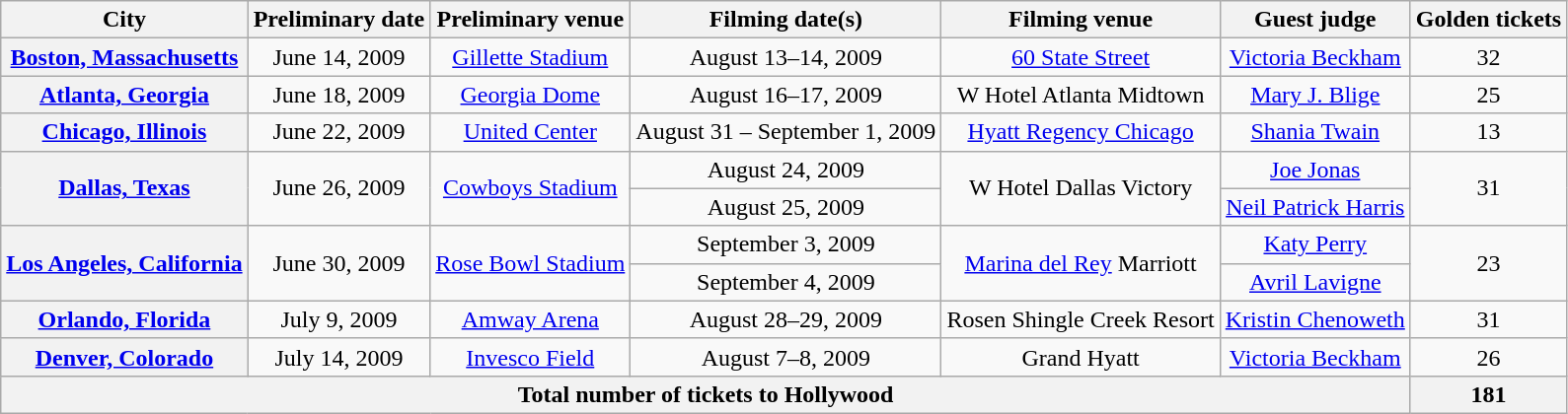<table class="wikitable sortable" style=" text-align:center">
<tr>
<th scope="col">City</th>
<th scope="col">Preliminary date</th>
<th scope="col" class="unsortable">Preliminary venue</th>
<th scope="col">Filming date(s)</th>
<th scope="col" class="unsortable">Filming venue</th>
<th scope="col" class="unsortable">Guest judge</th>
<th scope="col">Golden tickets</th>
</tr>
<tr>
<th scope="row"><a href='#'>Boston, Massachusetts</a></th>
<td>June 14, 2009</td>
<td><a href='#'>Gillette Stadium</a></td>
<td>August 13–14, 2009</td>
<td><a href='#'>60 State Street</a></td>
<td><a href='#'>Victoria Beckham</a></td>
<td>32</td>
</tr>
<tr>
<th scope="row"><a href='#'>Atlanta, Georgia</a></th>
<td>June 18, 2009</td>
<td><a href='#'>Georgia Dome</a></td>
<td>August 16–17, 2009</td>
<td>W Hotel Atlanta Midtown</td>
<td><a href='#'>Mary J. Blige</a></td>
<td>25</td>
</tr>
<tr>
<th scope="row"><a href='#'>Chicago, Illinois</a></th>
<td>June 22, 2009</td>
<td><a href='#'>United Center</a></td>
<td>August 31 – September 1, 2009</td>
<td><a href='#'>Hyatt Regency Chicago</a></td>
<td><a href='#'>Shania Twain</a></td>
<td>13</td>
</tr>
<tr>
<th rowspan="2"><a href='#'>Dallas, Texas</a></th>
<td rowspan="2">June 26, 2009</td>
<td rowspan="2"><a href='#'>Cowboys Stadium</a></td>
<td>August 24, 2009</td>
<td rowspan="2">W Hotel Dallas Victory</td>
<td><a href='#'>Joe Jonas</a></td>
<td rowspan="2">31</td>
</tr>
<tr>
<td>August 25, 2009</td>
<td><a href='#'>Neil Patrick Harris</a></td>
</tr>
<tr>
<th rowspan="2"><a href='#'>Los Angeles, California</a></th>
<td rowspan="2">June 30, 2009</td>
<td rowspan="2"><a href='#'>Rose Bowl Stadium</a></td>
<td>September 3, 2009</td>
<td rowspan="2"><a href='#'>Marina del Rey</a> Marriott</td>
<td><a href='#'>Katy Perry</a></td>
<td rowspan="2">23</td>
</tr>
<tr>
<td>September 4, 2009</td>
<td><a href='#'>Avril Lavigne</a></td>
</tr>
<tr>
<th scope="row"><a href='#'>Orlando, Florida</a></th>
<td>July 9, 2009</td>
<td><a href='#'>Amway Arena</a></td>
<td>August 28–29, 2009</td>
<td>Rosen Shingle Creek Resort</td>
<td><a href='#'>Kristin Chenoweth</a></td>
<td>31</td>
</tr>
<tr>
<th scope="row"><a href='#'>Denver, Colorado</a></th>
<td>July 14, 2009</td>
<td><a href='#'>Invesco Field</a></td>
<td>August 7–8, 2009</td>
<td>Grand Hyatt</td>
<td><a href='#'>Victoria Beckham</a></td>
<td>26</td>
</tr>
<tr>
<th colspan="6">Total number of tickets to Hollywood</th>
<th>181</th>
</tr>
</table>
